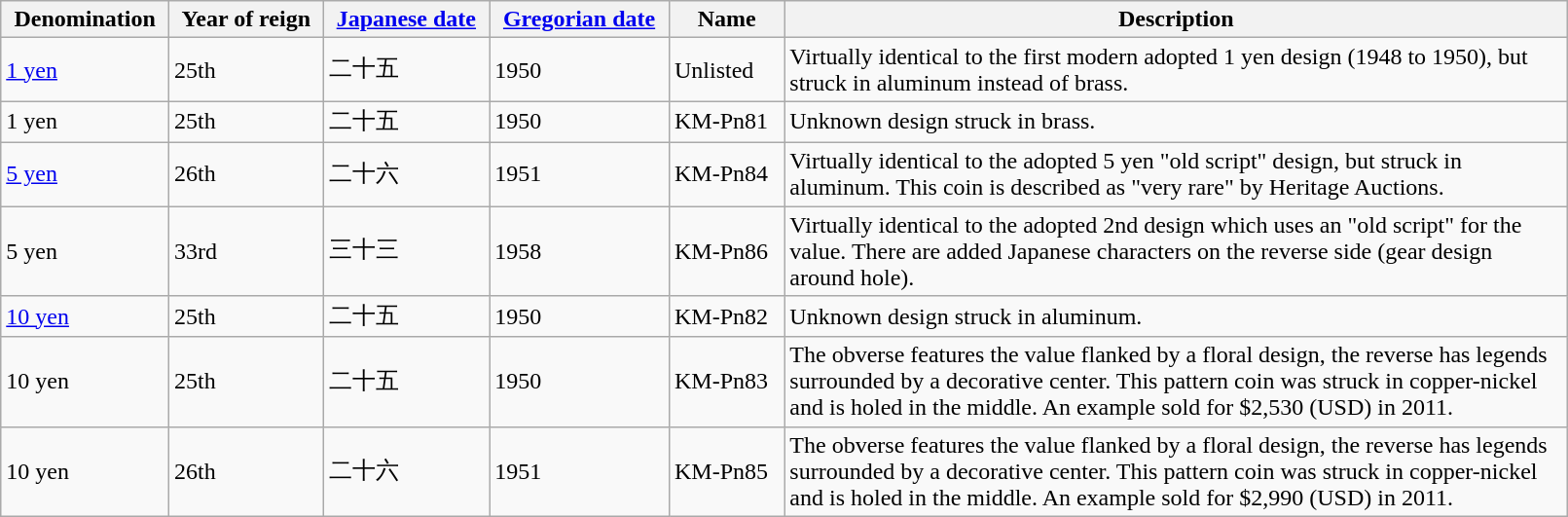<table class="wikitable sortable" width="85%">
<tr>
<th>Denomination</th>
<th>Year of reign</th>
<th class="unsortable"><a href='#'>Japanese date</a></th>
<th><a href='#'>Gregorian date</a></th>
<th>Name</th>
<th class="unsortable" width="50%">Description</th>
</tr>
<tr>
<td><a href='#'>1 yen</a></td>
<td>25th</td>
<td>二十五</td>
<td>1950</td>
<td>Unlisted</td>
<td>Virtually identical to the first modern adopted 1 yen design (1948 to 1950), but struck in aluminum instead of brass.</td>
</tr>
<tr>
<td>1 yen</td>
<td>25th</td>
<td>二十五</td>
<td>1950</td>
<td>KM-Pn81</td>
<td>Unknown design struck in brass.</td>
</tr>
<tr>
<td><a href='#'>5 yen</a></td>
<td>26th</td>
<td>二十六</td>
<td>1951</td>
<td>KM-Pn84</td>
<td>Virtually identical to the adopted 5 yen "old script" design, but struck in aluminum. This coin is described as "very rare" by Heritage Auctions.</td>
</tr>
<tr>
<td>5 yen</td>
<td>33rd</td>
<td>三十三</td>
<td>1958</td>
<td>KM-Pn86</td>
<td>Virtually identical to the adopted 2nd design which uses an "old script" for the value. There are added Japanese characters on the reverse side (gear design around hole).</td>
</tr>
<tr>
<td><a href='#'>10 yen</a></td>
<td>25th</td>
<td>二十五</td>
<td>1950</td>
<td>KM-Pn82</td>
<td>Unknown design struck in aluminum.</td>
</tr>
<tr>
<td>10 yen</td>
<td>25th</td>
<td>二十五</td>
<td>1950</td>
<td>KM-Pn83</td>
<td>The obverse features the value flanked by a floral design, the reverse has legends surrounded by a decorative center. This pattern coin was struck in copper-nickel and is holed in the middle. An example sold for $2,530 (USD) in 2011.</td>
</tr>
<tr>
<td>10 yen</td>
<td>26th</td>
<td>二十六</td>
<td>1951</td>
<td>KM-Pn85</td>
<td>The obverse features the value flanked by a floral design, the reverse has legends surrounded by a decorative center. This pattern coin was struck in copper-nickel and is holed in the middle. An example sold for $2,990 (USD) in 2011.</td>
</tr>
</table>
